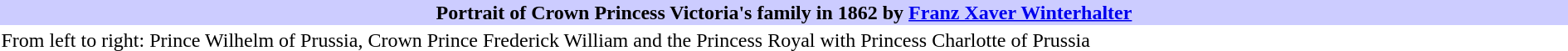<table class="toccolours collapsible collapsed" width="100%;" align="center">
<tr>
<th bgcolor=ccccff>Portrait of Crown Princess Victoria's family in 1862 by <a href='#'>Franz Xaver Winterhalter</a></th>
</tr>
<tr>
<td> From left to right: Prince Wilhelm of Prussia, Crown Prince Frederick William and the Princess Royal with Princess Charlotte of Prussia</td>
</tr>
</table>
